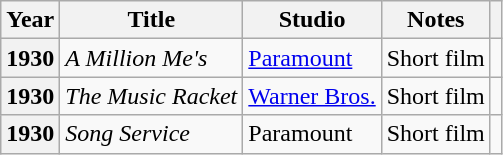<table class="wikitable plainrowheaders sortable" style="margin-right: 0;">
<tr>
<th scope="col">Year</th>
<th scope="col">Title</th>
<th scope="col">Studio</th>
<th scope="col" class="unsortable">Notes</th>
<th scope="col" class="unsortable"></th>
</tr>
<tr>
<th scope="row">1930</th>
<td><em>A Million Me's</em></td>
<td><a href='#'>Paramount</a></td>
<td>Short film</td>
<td style="text-align:center;"></td>
</tr>
<tr>
<th scope="row">1930</th>
<td><em>The Music Racket</em></td>
<td><a href='#'>Warner Bros.</a></td>
<td>Short film</td>
<td style="text-align:center;"></td>
</tr>
<tr>
<th scope="row">1930</th>
<td><em>Song Service</em></td>
<td>Paramount</td>
<td>Short film</td>
<td style="text-align:center;"></td>
</tr>
</table>
